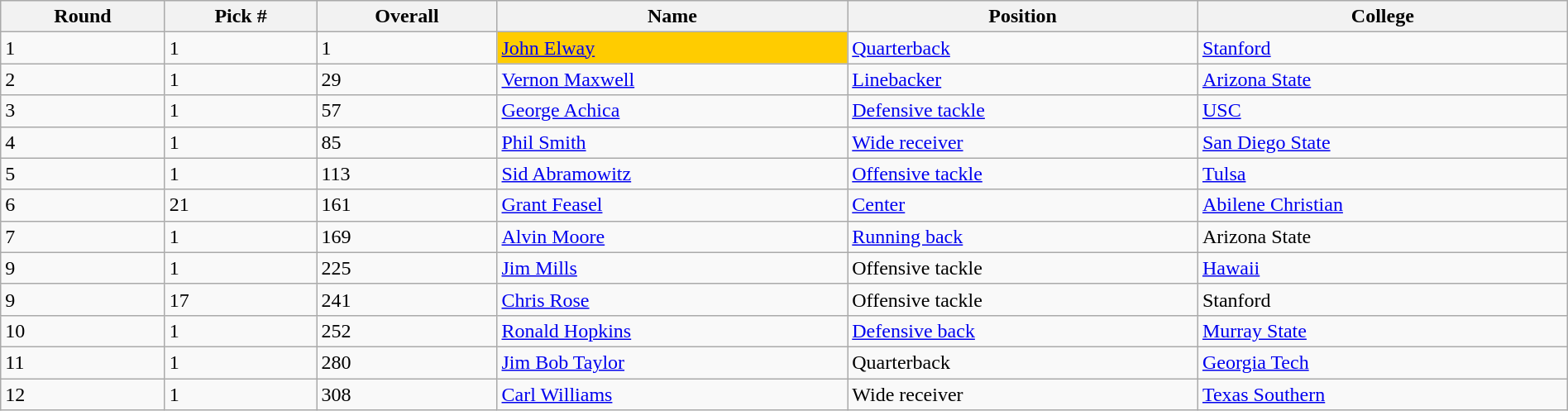<table class="wikitable sortable sortable" style="width: 100%">
<tr>
<th>Round</th>
<th>Pick #</th>
<th>Overall</th>
<th>Name</th>
<th>Position</th>
<th>College</th>
</tr>
<tr>
<td>1</td>
<td>1</td>
<td>1</td>
<td bgcolor=#FFCC00><a href='#'>John Elway</a></td>
<td><a href='#'>Quarterback</a></td>
<td><a href='#'>Stanford</a></td>
</tr>
<tr>
<td>2</td>
<td>1</td>
<td>29</td>
<td><a href='#'>Vernon Maxwell</a></td>
<td><a href='#'>Linebacker</a></td>
<td><a href='#'>Arizona State</a></td>
</tr>
<tr>
<td>3</td>
<td>1</td>
<td>57</td>
<td><a href='#'>George Achica</a></td>
<td><a href='#'>Defensive tackle</a></td>
<td><a href='#'>USC</a></td>
</tr>
<tr>
<td>4</td>
<td>1</td>
<td>85</td>
<td><a href='#'>Phil Smith</a></td>
<td><a href='#'>Wide receiver</a></td>
<td><a href='#'>San Diego State</a></td>
</tr>
<tr>
<td>5</td>
<td>1</td>
<td>113</td>
<td><a href='#'>Sid Abramowitz</a></td>
<td><a href='#'>Offensive tackle</a></td>
<td><a href='#'>Tulsa</a></td>
</tr>
<tr>
<td>6</td>
<td>21</td>
<td>161</td>
<td><a href='#'>Grant Feasel</a></td>
<td><a href='#'>Center</a></td>
<td><a href='#'>Abilene Christian</a></td>
</tr>
<tr>
<td>7</td>
<td>1</td>
<td>169</td>
<td><a href='#'>Alvin Moore</a></td>
<td><a href='#'>Running back</a></td>
<td>Arizona State</td>
</tr>
<tr>
<td>9</td>
<td>1</td>
<td>225</td>
<td><a href='#'>Jim Mills</a></td>
<td>Offensive tackle</td>
<td><a href='#'>Hawaii</a></td>
</tr>
<tr>
<td>9</td>
<td>17</td>
<td>241</td>
<td><a href='#'>Chris Rose</a></td>
<td>Offensive tackle</td>
<td>Stanford</td>
</tr>
<tr>
<td>10</td>
<td>1</td>
<td>252</td>
<td><a href='#'>Ronald Hopkins</a></td>
<td><a href='#'>Defensive back</a></td>
<td><a href='#'>Murray State</a></td>
</tr>
<tr>
<td>11</td>
<td>1</td>
<td>280</td>
<td><a href='#'>Jim Bob Taylor</a></td>
<td>Quarterback</td>
<td><a href='#'>Georgia Tech</a></td>
</tr>
<tr>
<td>12</td>
<td>1</td>
<td>308</td>
<td><a href='#'>Carl Williams</a></td>
<td>Wide receiver</td>
<td><a href='#'>Texas Southern</a></td>
</tr>
</table>
